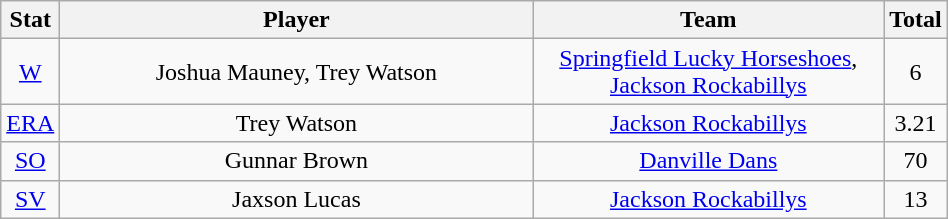<table class="wikitable"  style="width:50%; text-align:center;">
<tr>
<th style="width:5%;">Stat</th>
<th style="width:55%;">Player</th>
<th style="width:55%;">Team</th>
<th style="width:5%;">Total</th>
</tr>
<tr>
<td><a href='#'>W</a></td>
<td>Joshua Mauney, Trey Watson</td>
<td><a href='#'>Springfield Lucky Horseshoes</a>, <a href='#'>Jackson Rockabillys</a></td>
<td>6</td>
</tr>
<tr>
<td><a href='#'>ERA</a></td>
<td>Trey Watson</td>
<td><a href='#'>Jackson Rockabillys</a></td>
<td>3.21</td>
</tr>
<tr>
<td><a href='#'>SO</a></td>
<td>Gunnar Brown</td>
<td><a href='#'>Danville Dans</a></td>
<td>70</td>
</tr>
<tr>
<td><a href='#'>SV</a></td>
<td>Jaxson Lucas</td>
<td><a href='#'>Jackson Rockabillys</a></td>
<td>13</td>
</tr>
</table>
